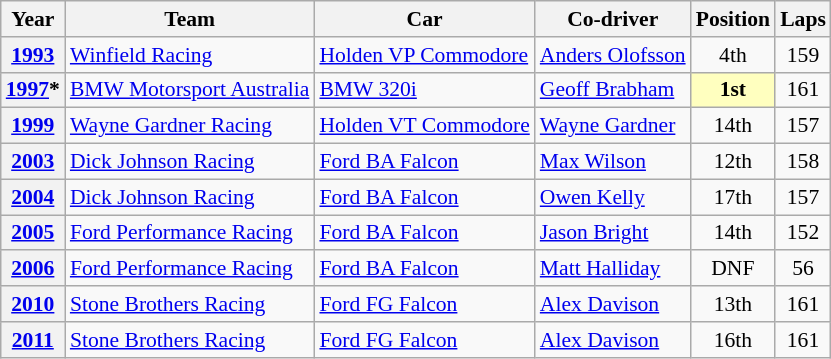<table class="wikitable" style="font-size: 90%;">
<tr>
<th>Year</th>
<th>Team</th>
<th>Car</th>
<th>Co-driver</th>
<th>Position</th>
<th>Laps</th>
</tr>
<tr>
<th><a href='#'>1993</a></th>
<td nowrap><a href='#'>Winfield Racing</a></td>
<td nowrap><a href='#'>Holden VP Commodore</a></td>
<td nowrap> <a href='#'>Anders Olofsson</a></td>
<td align=center>4th</td>
<td align=center>159</td>
</tr>
<tr>
<th><a href='#'>1997</a>*</th>
<td nowrap><a href='#'>BMW Motorsport Australia</a></td>
<td nowrap><a href='#'>BMW 320i</a></td>
<td nowrap> <a href='#'>Geoff Brabham</a></td>
<td align="center" style="background:#ffffbf;"><strong>1st</strong></td>
<td align=center>161</td>
</tr>
<tr>
<th><a href='#'>1999</a></th>
<td nowrap><a href='#'>Wayne Gardner Racing</a></td>
<td nowrap><a href='#'>Holden VT Commodore</a></td>
<td nowrap> <a href='#'>Wayne Gardner</a></td>
<td align=center>14th</td>
<td align=center>157</td>
</tr>
<tr>
<th><a href='#'>2003</a></th>
<td nowrap><a href='#'>Dick Johnson Racing</a></td>
<td nowrap><a href='#'>Ford BA Falcon</a></td>
<td nowrap> <a href='#'>Max Wilson</a></td>
<td align=center>12th</td>
<td align=center>158</td>
</tr>
<tr>
<th><a href='#'>2004</a></th>
<td nowrap><a href='#'>Dick Johnson Racing</a></td>
<td nowrap><a href='#'>Ford BA Falcon</a></td>
<td nowrap> <a href='#'>Owen Kelly</a></td>
<td align=center>17th</td>
<td align=center>157</td>
</tr>
<tr>
<th><a href='#'>2005</a></th>
<td nowrap><a href='#'>Ford Performance Racing</a></td>
<td nowrap><a href='#'>Ford BA Falcon</a></td>
<td nowrap> <a href='#'>Jason Bright</a></td>
<td align=center>14th</td>
<td align=center>152</td>
</tr>
<tr>
<th><a href='#'>2006</a></th>
<td nowrap><a href='#'>Ford Performance Racing</a></td>
<td nowrap><a href='#'>Ford BA Falcon</a></td>
<td nowrap> <a href='#'>Matt Halliday</a></td>
<td align=center>DNF</td>
<td align=center>56</td>
</tr>
<tr>
<th><a href='#'>2010</a></th>
<td nowrap><a href='#'>Stone Brothers Racing</a></td>
<td nowrap><a href='#'>Ford FG Falcon</a></td>
<td nowrap> <a href='#'>Alex Davison</a></td>
<td align=center>13th</td>
<td align=center>161</td>
</tr>
<tr>
<th><a href='#'>2011</a></th>
<td nowrap><a href='#'>Stone Brothers Racing</a></td>
<td nowrap><a href='#'>Ford FG Falcon</a></td>
<td nowrap> <a href='#'>Alex Davison</a></td>
<td align=center>16th</td>
<td align=center>161</td>
</tr>
</table>
